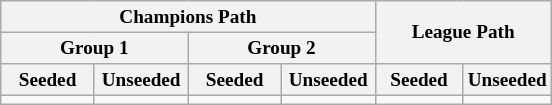<table class="wikitable" style="font-size:80%">
<tr>
<th colspan=4>Champions Path</th>
<th colspan=2 rowspan=2>League Path</th>
</tr>
<tr>
<th colspan=2>Group 1</th>
<th colspan=2>Group 2</th>
</tr>
<tr>
<th width=17%>Seeded</th>
<th width=17%>Unseeded</th>
<th width=17%>Seeded</th>
<th width=17%>Unseeded</th>
<th width=16%>Seeded</th>
<th width=16%>Unseeded</th>
</tr>
<tr>
<td valign=top></td>
<td valign=top></td>
<td valign=top></td>
<td valign=top></td>
<td valign=top></td>
<td valign=top></td>
</tr>
</table>
